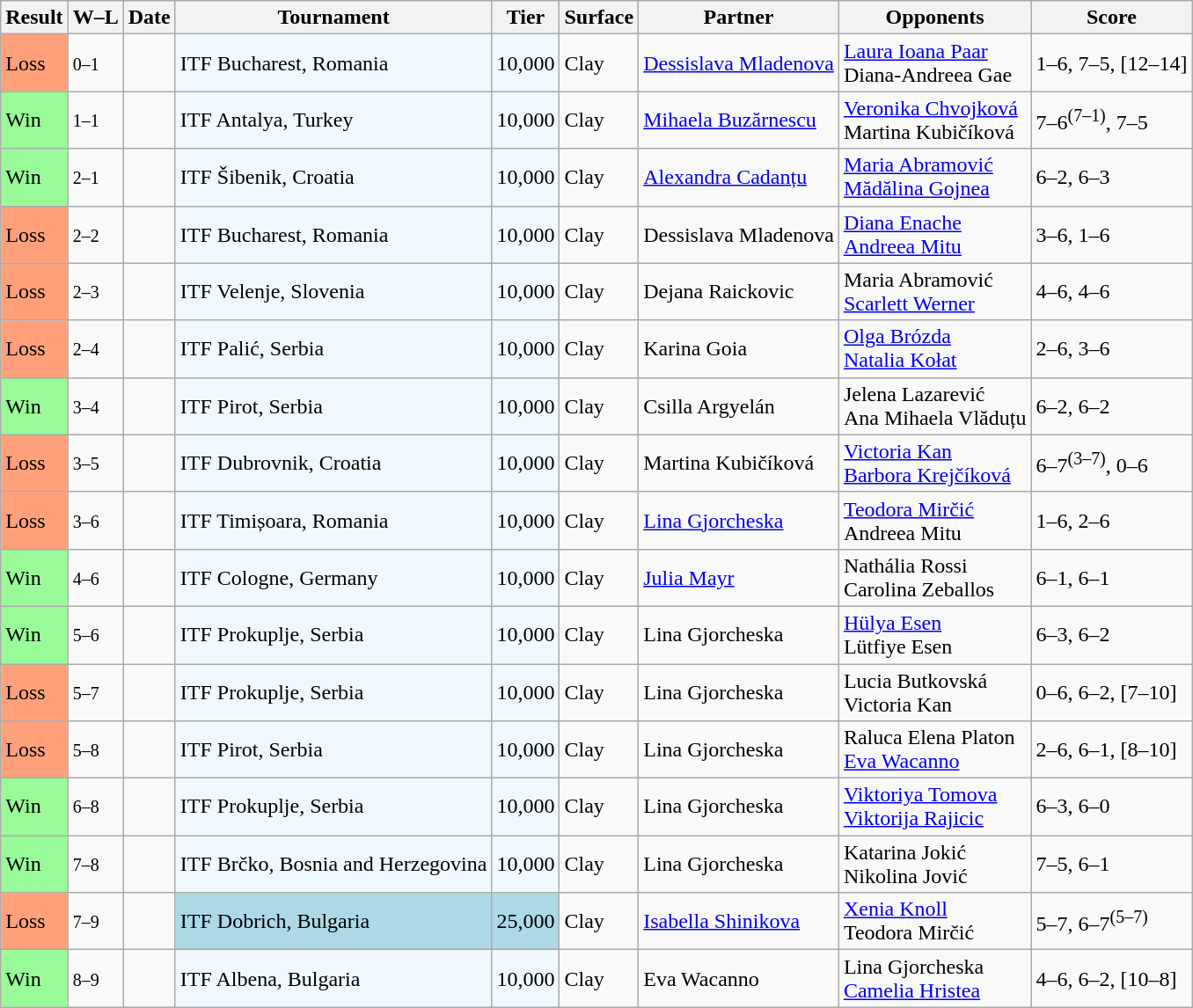<table class="wikitable sortable">
<tr>
<th>Result</th>
<th class="unsortable">W–L</th>
<th>Date</th>
<th>Tournament</th>
<th>Tier</th>
<th>Surface</th>
<th>Partner</th>
<th>Opponents</th>
<th class="unsortable">Score</th>
</tr>
<tr>
<td bgcolor="FFA07A">Loss</td>
<td><small>0–1</small></td>
<td></td>
<td bgcolor="#f0f8ff">ITF Bucharest, Romania</td>
<td bgcolor="#f0f8ff">10,000</td>
<td>Clay</td>
<td> <a href='#'>Dessislava Mladenova</a></td>
<td> <a href='#'>Laura Ioana Paar</a><br> Diana-Andreea Gae</td>
<td>1–6, 7–5, [12–14]</td>
</tr>
<tr>
<td bgcolor="98FB98">Win</td>
<td><small>1–1</small></td>
<td></td>
<td bgcolor="#f0f8ff">ITF Antalya, Turkey</td>
<td bgcolor="#f0f8ff">10,000</td>
<td>Clay</td>
<td> <a href='#'>Mihaela Buzărnescu</a></td>
<td> <a href='#'>Veronika Chvojková</a><br> Martina Kubičíková</td>
<td>7–6<sup>(7–1)</sup>, 7–5</td>
</tr>
<tr>
<td bgcolor="98FB98">Win</td>
<td><small>2–1</small></td>
<td></td>
<td bgcolor="#f0f8ff">ITF Šibenik, Croatia</td>
<td bgcolor="#f0f8ff">10,000</td>
<td>Clay</td>
<td> <a href='#'>Alexandra Cadanțu</a></td>
<td> <a href='#'>Maria Abramović</a><br> <a href='#'>Mădălina Gojnea</a></td>
<td>6–2, 6–3</td>
</tr>
<tr>
<td bgcolor="FFA07A">Loss</td>
<td><small>2–2</small></td>
<td></td>
<td bgcolor="#f0f8ff">ITF Bucharest, Romania</td>
<td bgcolor="#f0f8ff">10,000</td>
<td>Clay</td>
<td> Dessislava Mladenova</td>
<td> <a href='#'>Diana Enache</a><br> <a href='#'>Andreea Mitu</a></td>
<td>3–6, 1–6</td>
</tr>
<tr>
<td bgcolor="FFA07A">Loss</td>
<td><small>2–3</small></td>
<td></td>
<td bgcolor="#f0f8ff">ITF Velenje, Slovenia</td>
<td bgcolor="#f0f8ff">10,000</td>
<td>Clay</td>
<td> Dejana Raickovic</td>
<td> Maria Abramović<br> <a href='#'>Scarlett Werner</a></td>
<td>4–6, 4–6</td>
</tr>
<tr>
<td bgcolor="FFA07A">Loss</td>
<td><small>2–4</small></td>
<td></td>
<td bgcolor="#f0f8ff">ITF Palić, Serbia</td>
<td bgcolor="#f0f8ff">10,000</td>
<td>Clay</td>
<td> Karina Goia</td>
<td> <a href='#'>Olga Brózda</a><br> <a href='#'>Natalia Kołat</a></td>
<td>2–6, 3–6</td>
</tr>
<tr>
<td bgcolor="98FB98">Win</td>
<td><small>3–4</small></td>
<td></td>
<td bgcolor="#f0f8ff">ITF Pirot, Serbia</td>
<td bgcolor="#f0f8ff">10,000</td>
<td>Clay</td>
<td> Csilla Argyelán</td>
<td> Jelena Lazarević<br> Ana Mihaela Vlăduțu</td>
<td>6–2, 6–2</td>
</tr>
<tr>
<td bgcolor="FFA07A">Loss</td>
<td><small>3–5</small></td>
<td></td>
<td bgcolor="#f0f8ff">ITF Dubrovnik, Croatia</td>
<td bgcolor="#f0f8ff">10,000</td>
<td>Clay</td>
<td> Martina Kubičíková</td>
<td> <a href='#'>Victoria Kan</a><br> <a href='#'>Barbora Krejčíková</a></td>
<td>6–7<sup>(3–7)</sup>, 0–6</td>
</tr>
<tr>
<td bgcolor="FFA07A">Loss</td>
<td><small>3–6</small></td>
<td></td>
<td bgcolor="#f0f8ff">ITF Timișoara, Romania</td>
<td bgcolor="#f0f8ff">10,000</td>
<td>Clay</td>
<td> <a href='#'>Lina Gjorcheska</a></td>
<td> <a href='#'>Teodora Mirčić</a><br> Andreea Mitu</td>
<td>1–6, 2–6</td>
</tr>
<tr>
<td bgcolor="98FB98">Win</td>
<td><small>4–6</small></td>
<td></td>
<td bgcolor="#f0f8ff">ITF Cologne, Germany</td>
<td bgcolor="#f0f8ff">10,000</td>
<td>Clay</td>
<td> <a href='#'>Julia Mayr</a></td>
<td> Nathália Rossi<br> Carolina Zeballos</td>
<td>6–1, 6–1</td>
</tr>
<tr>
<td bgcolor="98FB98">Win</td>
<td><small>5–6</small></td>
<td></td>
<td bgcolor="#f0f8ff">ITF Prokuplje, Serbia</td>
<td bgcolor="#f0f8ff">10,000</td>
<td>Clay</td>
<td> Lina Gjorcheska</td>
<td> <a href='#'>Hülya Esen</a><br> Lütfiye Esen</td>
<td>6–3, 6–2</td>
</tr>
<tr>
<td bgcolor="FFA07A">Loss</td>
<td><small>5–7</small></td>
<td></td>
<td bgcolor="#f0f8ff">ITF Prokuplje, Serbia</td>
<td bgcolor="#f0f8ff">10,000</td>
<td>Clay</td>
<td> Lina Gjorcheska</td>
<td> Lucia Butkovská<br> Victoria Kan</td>
<td>0–6, 6–2, [7–10]</td>
</tr>
<tr>
<td bgcolor="FFA07A">Loss</td>
<td><small>5–8</small></td>
<td></td>
<td bgcolor="#f0f8ff">ITF Pirot, Serbia</td>
<td bgcolor="#f0f8ff">10,000</td>
<td>Clay</td>
<td> Lina Gjorcheska</td>
<td> Raluca Elena Platon<br> <a href='#'>Eva Wacanno</a></td>
<td>2–6, 6–1, [8–10]</td>
</tr>
<tr>
<td bgcolor="98FB98">Win</td>
<td><small>6–8</small></td>
<td></td>
<td bgcolor="#f0f8ff">ITF Prokuplje, Serbia</td>
<td bgcolor="#f0f8ff">10,000</td>
<td>Clay</td>
<td> Lina Gjorcheska</td>
<td> <a href='#'>Viktoriya Tomova</a><br> <a href='#'>Viktorija Rajicic</a></td>
<td>6–3, 6–0</td>
</tr>
<tr>
<td bgcolor="98FB98">Win</td>
<td><small>7–8</small></td>
<td></td>
<td bgcolor="#f0f8ff">ITF Brčko, Bosnia and Herzegovina</td>
<td bgcolor="#f0f8ff">10,000</td>
<td>Clay</td>
<td> Lina Gjorcheska</td>
<td> Katarina Jokić<br> Nikolina Jović</td>
<td>7–5, 6–1</td>
</tr>
<tr>
<td style="background:#ffa07a;">Loss</td>
<td><small>7–9</small></td>
<td></td>
<td style="background:lightblue;">ITF Dobrich, Bulgaria</td>
<td style="background:lightblue;">25,000</td>
<td>Clay</td>
<td> <a href='#'>Isabella Shinikova</a></td>
<td> <a href='#'>Xenia Knoll</a><br> Teodora Mirčić</td>
<td>5–7, 6–7<sup>(5–7)</sup></td>
</tr>
<tr>
<td bgcolor="98FB98">Win</td>
<td><small>8–9</small></td>
<td></td>
<td bgcolor="#f0f8ff">ITF Albena, Bulgaria</td>
<td bgcolor="#f0f8ff">10,000</td>
<td>Clay</td>
<td> Eva Wacanno</td>
<td> Lina Gjorcheska<br> <a href='#'>Camelia Hristea</a></td>
<td>4–6, 6–2, [10–8]</td>
</tr>
</table>
